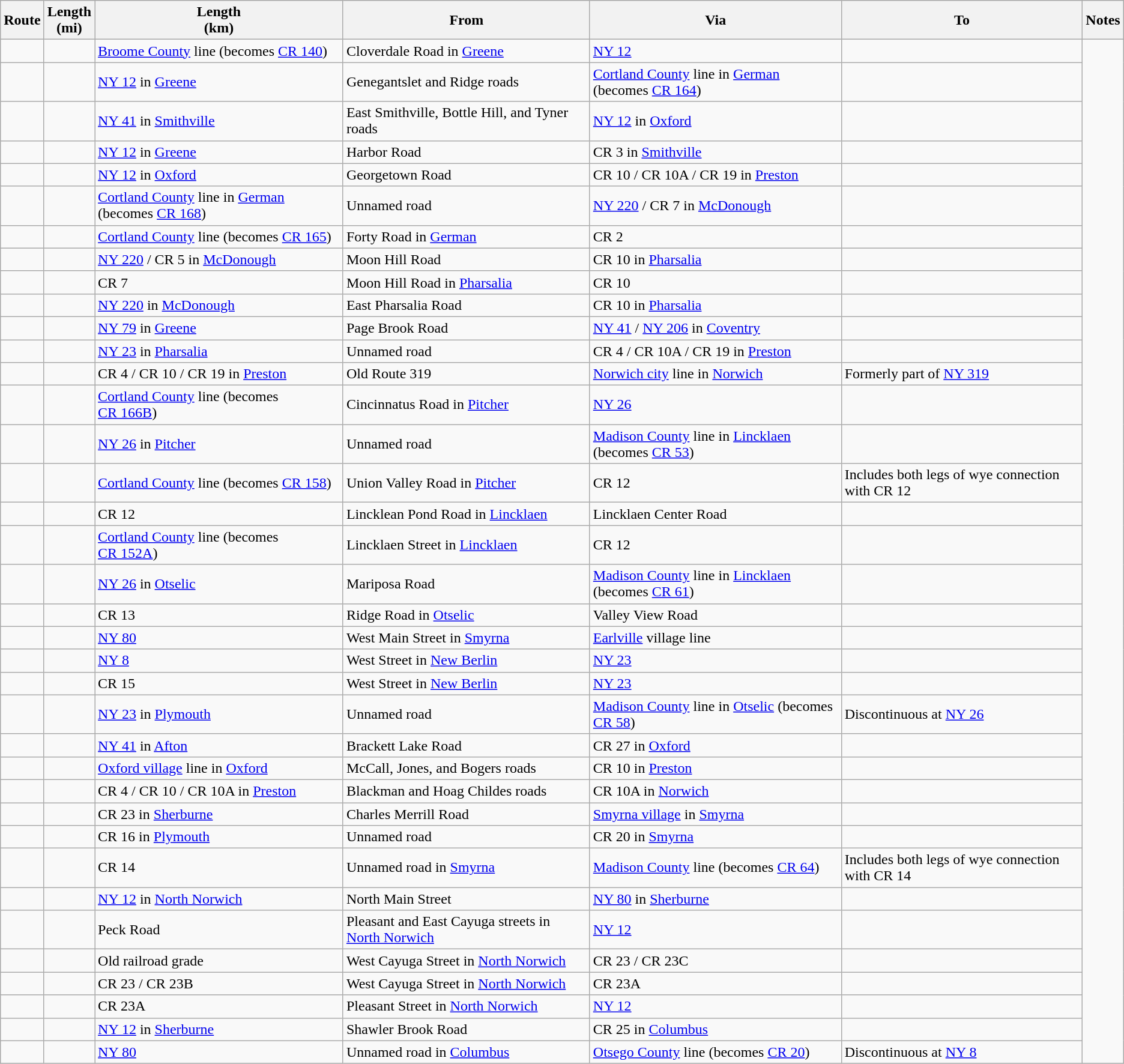<table class="wikitable sortable">
<tr>
<th>Route</th>
<th>Length<br>(mi)</th>
<th>Length<br>(km)</th>
<th class="unsortable">From</th>
<th class="unsortable">Via</th>
<th class="unsortable">To</th>
<th class="unsortable">Notes</th>
</tr>
<tr>
<td id="1"></td>
<td></td>
<td><a href='#'>Broome County</a> line (becomes <a href='#'>CR 140</a>)</td>
<td>Cloverdale Road in <a href='#'>Greene</a></td>
<td><a href='#'>NY&nbsp;12</a></td>
<td></td>
</tr>
<tr>
<td id="2"></td>
<td></td>
<td><a href='#'>NY&nbsp;12</a> in <a href='#'>Greene</a></td>
<td>Genegantslet and Ridge roads</td>
<td><a href='#'>Cortland County</a> line in <a href='#'>German</a> (becomes <a href='#'>CR 164</a>)</td>
<td></td>
</tr>
<tr>
<td id="3"></td>
<td></td>
<td><a href='#'>NY&nbsp;41</a> in <a href='#'>Smithville</a></td>
<td>East Smithville, Bottle Hill, and Tyner roads</td>
<td><a href='#'>NY&nbsp;12</a> in <a href='#'>Oxford</a></td>
<td></td>
</tr>
<tr>
<td id="3A"></td>
<td></td>
<td><a href='#'>NY&nbsp;12</a> in <a href='#'>Greene</a></td>
<td>Harbor Road</td>
<td>CR 3 in <a href='#'>Smithville</a></td>
<td></td>
</tr>
<tr>
<td id="4"></td>
<td></td>
<td><a href='#'>NY&nbsp;12</a> in <a href='#'>Oxford</a></td>
<td>Georgetown Road</td>
<td>CR 10 / CR 10A / CR 19 in <a href='#'>Preston</a></td>
<td></td>
</tr>
<tr>
<td id="5"></td>
<td></td>
<td><a href='#'>Cortland County</a> line in <a href='#'>German</a> (becomes <a href='#'>CR 168</a>)</td>
<td>Unnamed road</td>
<td><a href='#'>NY&nbsp;220</a> / CR 7 in <a href='#'>McDonough</a></td>
<td></td>
</tr>
<tr>
<td id="6"></td>
<td></td>
<td><a href='#'>Cortland County</a> line (becomes <a href='#'>CR 165</a>)</td>
<td>Forty Road in <a href='#'>German</a></td>
<td>CR 2</td>
<td></td>
</tr>
<tr>
<td id="7"></td>
<td></td>
<td><a href='#'>NY&nbsp;220</a> / CR 5 in <a href='#'>McDonough</a></td>
<td>Moon Hill Road</td>
<td>CR 10 in <a href='#'>Pharsalia</a></td>
<td></td>
</tr>
<tr>
<td id="7A"></td>
<td></td>
<td>CR 7</td>
<td>Moon Hill Road in <a href='#'>Pharsalia</a></td>
<td>CR 10</td>
<td></td>
</tr>
<tr>
<td id="8"></td>
<td></td>
<td><a href='#'>NY&nbsp;220</a> in <a href='#'>McDonough</a></td>
<td>East Pharsalia Road</td>
<td>CR 10 in <a href='#'>Pharsalia</a></td>
<td></td>
</tr>
<tr>
<td id="9"></td>
<td></td>
<td><a href='#'>NY&nbsp;79</a> in <a href='#'>Greene</a></td>
<td>Page Brook Road</td>
<td><a href='#'>NY&nbsp;41</a> / <a href='#'>NY&nbsp;206</a> in <a href='#'>Coventry</a></td>
<td></td>
</tr>
<tr>
<td id="10"></td>
<td></td>
<td><a href='#'>NY&nbsp;23</a> in <a href='#'>Pharsalia</a></td>
<td>Unnamed road</td>
<td>CR 4 / CR 10A / CR 19 in <a href='#'>Preston</a></td>
<td></td>
</tr>
<tr>
<td id="10A"></td>
<td></td>
<td>CR 4 / CR 10 / CR 19 in <a href='#'>Preston</a></td>
<td>Old Route 319</td>
<td><a href='#'>Norwich city</a> line in <a href='#'>Norwich</a></td>
<td>Formerly part of <a href='#'>NY&nbsp;319</a></td>
</tr>
<tr>
<td id="11"></td>
<td></td>
<td><a href='#'>Cortland County</a> line (becomes <a href='#'>CR 166B</a>)</td>
<td>Cincinnatus Road in <a href='#'>Pitcher</a></td>
<td><a href='#'>NY&nbsp;26</a></td>
<td></td>
</tr>
<tr>
<td id="12"></td>
<td></td>
<td><a href='#'>NY&nbsp;26</a> in <a href='#'>Pitcher</a></td>
<td>Unnamed road</td>
<td><a href='#'>Madison County</a> line in <a href='#'>Lincklaen</a> (becomes <a href='#'>CR 53</a>)</td>
<td></td>
</tr>
<tr>
<td id="12A"></td>
<td></td>
<td><a href='#'>Cortland County</a> line (becomes <a href='#'>CR 158</a>)</td>
<td>Union Valley Road in <a href='#'>Pitcher</a></td>
<td>CR 12</td>
<td>Includes both legs of wye connection with CR 12</td>
</tr>
<tr>
<td id="12B"></td>
<td></td>
<td>CR 12</td>
<td>Lincklean Pond Road in <a href='#'>Lincklaen</a></td>
<td>Lincklaen Center Road</td>
<td></td>
</tr>
<tr>
<td id="12C"></td>
<td></td>
<td><a href='#'>Cortland County</a> line (becomes <a href='#'>CR 152A</a>)</td>
<td>Lincklaen Street in <a href='#'>Lincklaen</a></td>
<td>CR 12</td>
<td></td>
</tr>
<tr>
<td id="13"></td>
<td></td>
<td><a href='#'>NY&nbsp;26</a> in <a href='#'>Otselic</a></td>
<td>Mariposa Road</td>
<td><a href='#'>Madison County</a> line in <a href='#'>Lincklaen</a> (becomes <a href='#'>CR 61</a>)</td>
<td></td>
</tr>
<tr>
<td id="13A"></td>
<td></td>
<td>CR 13</td>
<td>Ridge Road in <a href='#'>Otselic</a></td>
<td>Valley View Road</td>
<td></td>
</tr>
<tr>
<td id="14"></td>
<td></td>
<td><a href='#'>NY&nbsp;80</a></td>
<td>West Main Street in <a href='#'>Smyrna</a></td>
<td><a href='#'>Earlville</a> village line</td>
<td></td>
</tr>
<tr>
<td id="15"></td>
<td></td>
<td><a href='#'>NY&nbsp;8</a></td>
<td>West Street in <a href='#'>New Berlin</a></td>
<td><a href='#'>NY&nbsp;23</a></td>
<td></td>
</tr>
<tr>
<td id="15A"></td>
<td></td>
<td>CR 15</td>
<td>West Street in <a href='#'>New Berlin</a></td>
<td><a href='#'>NY&nbsp;23</a></td>
<td></td>
</tr>
<tr>
<td id="16"></td>
<td></td>
<td><a href='#'>NY&nbsp;23</a> in <a href='#'>Plymouth</a></td>
<td>Unnamed road</td>
<td><a href='#'>Madison County</a> line in <a href='#'>Otselic</a> (becomes <a href='#'>CR 58</a>)</td>
<td>Discontinuous at <a href='#'>NY&nbsp;26</a></td>
</tr>
<tr>
<td id="17"></td>
<td></td>
<td><a href='#'>NY&nbsp;41</a> in <a href='#'>Afton</a></td>
<td>Brackett Lake Road</td>
<td>CR 27 in <a href='#'>Oxford</a></td>
<td></td>
</tr>
<tr>
<td id="18"></td>
<td></td>
<td><a href='#'>Oxford village</a> line in <a href='#'>Oxford</a></td>
<td>McCall, Jones, and Bogers roads</td>
<td>CR 10 in <a href='#'>Preston</a></td>
<td></td>
</tr>
<tr>
<td id="19"></td>
<td></td>
<td>CR 4 / CR 10 / CR 10A in <a href='#'>Preston</a></td>
<td>Blackman and Hoag Childes roads</td>
<td>CR 10A in <a href='#'>Norwich</a></td>
<td></td>
</tr>
<tr>
<td id="20"></td>
<td></td>
<td>CR 23 in <a href='#'>Sherburne</a></td>
<td>Charles Merrill Road</td>
<td><a href='#'>Smyrna village</a> in <a href='#'>Smyrna</a></td>
<td></td>
</tr>
<tr>
<td id="21"></td>
<td></td>
<td>CR 16 in <a href='#'>Plymouth</a></td>
<td>Unnamed road</td>
<td>CR 20 in <a href='#'>Smyrna</a></td>
<td></td>
</tr>
<tr>
<td id="22"></td>
<td></td>
<td>CR 14</td>
<td>Unnamed road in <a href='#'>Smyrna</a></td>
<td><a href='#'>Madison County</a> line (becomes <a href='#'>CR 64</a>)</td>
<td>Includes both legs of wye connection with CR 14</td>
</tr>
<tr>
<td id="23"></td>
<td></td>
<td><a href='#'>NY&nbsp;12</a> in <a href='#'>North Norwich</a></td>
<td>North Main Street</td>
<td><a href='#'>NY&nbsp;80</a> in <a href='#'>Sherburne</a></td>
<td></td>
</tr>
<tr>
<td id="23A"></td>
<td></td>
<td>Peck Road</td>
<td>Pleasant and East Cayuga streets in <a href='#'>North Norwich</a></td>
<td><a href='#'>NY&nbsp;12</a></td>
<td></td>
</tr>
<tr>
<td id="23B"></td>
<td></td>
<td>Old railroad grade</td>
<td>West Cayuga Street in <a href='#'>North Norwich</a></td>
<td>CR 23 / CR 23C</td>
<td></td>
</tr>
<tr>
<td id="23C"></td>
<td></td>
<td>CR 23 / CR 23B</td>
<td>West Cayuga Street in <a href='#'>North Norwich</a></td>
<td>CR 23A</td>
<td></td>
</tr>
<tr>
<td id="23D"></td>
<td></td>
<td>CR 23A</td>
<td>Pleasant Street in <a href='#'>North Norwich</a></td>
<td><a href='#'>NY&nbsp;12</a></td>
<td></td>
</tr>
<tr>
<td id="24"></td>
<td></td>
<td><a href='#'>NY&nbsp;12</a> in <a href='#'>Sherburne</a></td>
<td>Shawler Brook Road</td>
<td>CR 25 in <a href='#'>Columbus</a></td>
<td></td>
</tr>
<tr>
<td id="25"></td>
<td></td>
<td><a href='#'>NY&nbsp;80</a></td>
<td>Unnamed road in <a href='#'>Columbus</a></td>
<td><a href='#'>Otsego County</a> line (becomes <a href='#'>CR 20</a>)</td>
<td>Discontinuous at <a href='#'>NY&nbsp;8</a></td>
</tr>
</table>
